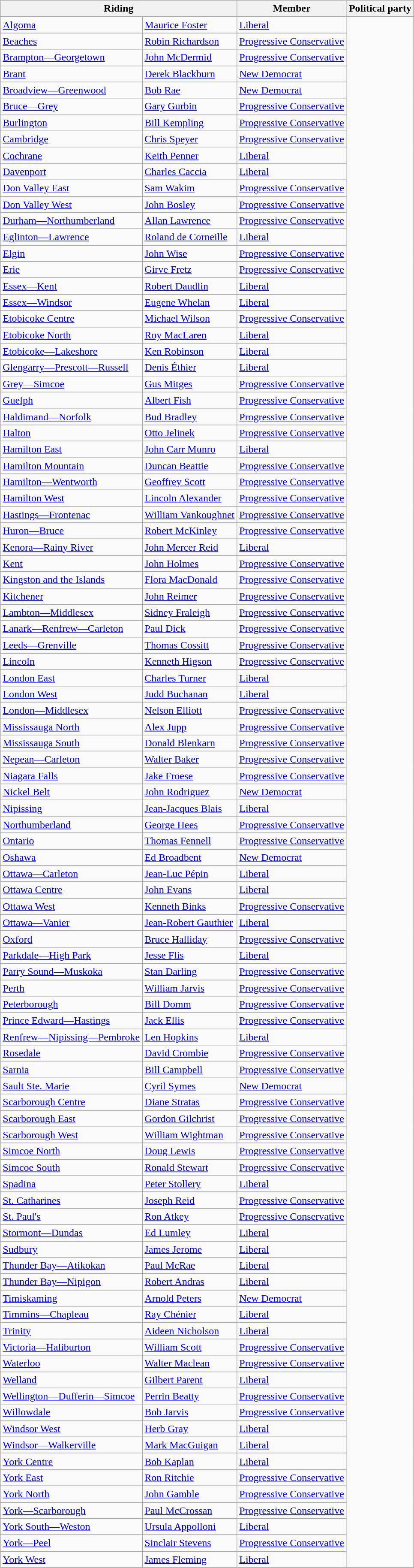<table class="wikitable">
<tr>
<th colspan="2">Riding</th>
<th>Member</th>
<th>Political party</th>
</tr>
<tr>
<td><a href='#'>Algoma</a></td>
<td><a href='#'>Maurice Foster</a></td>
<td><a href='#'>Liberal</a></td>
</tr>
<tr>
<td><a href='#'>Beaches</a></td>
<td><a href='#'>Robin Richardson</a></td>
<td><a href='#'>Progressive Conservative</a></td>
</tr>
<tr>
<td><a href='#'>Brampton—Georgetown</a></td>
<td><a href='#'>John McDermid</a></td>
<td><a href='#'>Progressive Conservative</a></td>
</tr>
<tr>
<td><a href='#'>Brant</a></td>
<td><a href='#'>Derek Blackburn</a></td>
<td><a href='#'>New Democrat</a></td>
</tr>
<tr>
<td><a href='#'>Broadview—Greenwood</a></td>
<td><a href='#'>Bob Rae</a></td>
<td><a href='#'>New Democrat</a></td>
</tr>
<tr>
<td><a href='#'>Bruce—Grey</a></td>
<td><a href='#'>Gary Gurbin</a></td>
<td><a href='#'>Progressive Conservative</a></td>
</tr>
<tr>
<td><a href='#'>Burlington</a></td>
<td><a href='#'>Bill Kempling</a></td>
<td><a href='#'>Progressive Conservative</a></td>
</tr>
<tr>
<td><a href='#'>Cambridge</a></td>
<td><a href='#'>Chris Speyer</a></td>
<td><a href='#'>Progressive Conservative</a></td>
</tr>
<tr>
<td><a href='#'>Cochrane</a></td>
<td><a href='#'>Keith Penner</a></td>
<td><a href='#'>Liberal</a></td>
</tr>
<tr>
<td><a href='#'>Davenport</a></td>
<td><a href='#'>Charles Caccia</a></td>
<td><a href='#'>Liberal</a></td>
</tr>
<tr>
<td><a href='#'>Don Valley East</a></td>
<td><a href='#'>Sam Wakim</a></td>
<td><a href='#'>Progressive Conservative</a></td>
</tr>
<tr>
<td><a href='#'>Don Valley West</a></td>
<td><a href='#'>John Bosley</a></td>
<td><a href='#'>Progressive Conservative</a></td>
</tr>
<tr>
<td><a href='#'>Durham—Northumberland</a></td>
<td><a href='#'>Allan Lawrence</a></td>
<td><a href='#'>Progressive Conservative</a></td>
</tr>
<tr>
<td><a href='#'>Eglinton—Lawrence</a></td>
<td><a href='#'>Roland de Corneille</a></td>
<td><a href='#'>Liberal</a></td>
</tr>
<tr>
<td><a href='#'>Elgin</a></td>
<td><a href='#'>John Wise</a></td>
<td><a href='#'>Progressive Conservative</a></td>
</tr>
<tr>
<td><a href='#'>Erie</a></td>
<td><a href='#'>Girve Fretz</a></td>
<td><a href='#'>Progressive Conservative</a></td>
</tr>
<tr>
<td><a href='#'>Essex—Kent</a></td>
<td><a href='#'>Robert Daudlin</a></td>
<td><a href='#'>Liberal</a></td>
</tr>
<tr>
<td><a href='#'>Essex—Windsor</a></td>
<td><a href='#'>Eugene Whelan</a></td>
<td><a href='#'>Liberal</a></td>
</tr>
<tr>
<td><a href='#'>Etobicoke Centre</a></td>
<td><a href='#'>Michael Wilson</a></td>
<td><a href='#'>Progressive Conservative</a></td>
</tr>
<tr>
<td><a href='#'>Etobicoke North</a></td>
<td><a href='#'>Roy MacLaren</a></td>
<td><a href='#'>Liberal</a></td>
</tr>
<tr>
<td><a href='#'>Etobicoke—Lakeshore</a></td>
<td><a href='#'>Ken Robinson</a></td>
<td><a href='#'>Liberal</a></td>
</tr>
<tr>
<td><a href='#'>Glengarry—Prescott—Russell</a></td>
<td><a href='#'>Denis Éthier</a></td>
<td><a href='#'>Liberal</a></td>
</tr>
<tr>
<td><a href='#'>Grey—Simcoe</a></td>
<td><a href='#'>Gus Mitges</a></td>
<td><a href='#'>Progressive Conservative</a></td>
</tr>
<tr>
<td><a href='#'>Guelph</a></td>
<td><a href='#'>Albert Fish</a></td>
<td><a href='#'>Progressive Conservative</a></td>
</tr>
<tr>
<td><a href='#'>Haldimand—Norfolk</a></td>
<td><a href='#'>Bud Bradley</a></td>
<td><a href='#'>Progressive Conservative</a></td>
</tr>
<tr>
<td><a href='#'>Halton</a></td>
<td><a href='#'>Otto Jelinek</a></td>
<td><a href='#'>Progressive Conservative</a></td>
</tr>
<tr>
<td><a href='#'>Hamilton East</a></td>
<td><a href='#'>John Carr Munro</a></td>
<td><a href='#'>Liberal</a></td>
</tr>
<tr>
<td><a href='#'>Hamilton Mountain</a></td>
<td><a href='#'>Duncan Beattie</a></td>
<td><a href='#'>Progressive Conservative</a></td>
</tr>
<tr>
<td><a href='#'>Hamilton—Wentworth</a></td>
<td><a href='#'>Geoffrey Scott</a></td>
<td><a href='#'>Progressive Conservative</a></td>
</tr>
<tr>
<td><a href='#'>Hamilton West</a></td>
<td><a href='#'>Lincoln Alexander</a></td>
<td><a href='#'>Progressive Conservative</a></td>
</tr>
<tr>
<td><a href='#'>Hastings—Frontenac</a></td>
<td><a href='#'>William Vankoughnet</a></td>
<td><a href='#'>Progressive Conservative</a></td>
</tr>
<tr>
<td><a href='#'>Huron—Bruce</a></td>
<td><a href='#'>Robert McKinley</a></td>
<td><a href='#'>Progressive Conservative</a></td>
</tr>
<tr>
<td><a href='#'>Kenora—Rainy River</a></td>
<td><a href='#'>John Mercer Reid</a></td>
<td><a href='#'>Liberal</a></td>
</tr>
<tr>
<td><a href='#'>Kent</a></td>
<td><a href='#'>John Holmes</a></td>
<td><a href='#'>Progressive Conservative</a></td>
</tr>
<tr>
<td><a href='#'>Kingston and the Islands</a></td>
<td><a href='#'>Flora MacDonald</a></td>
<td><a href='#'>Progressive Conservative</a></td>
</tr>
<tr>
<td><a href='#'>Kitchener</a></td>
<td><a href='#'>John Reimer</a></td>
<td><a href='#'>Progressive Conservative</a></td>
</tr>
<tr>
<td><a href='#'>Lambton—Middlesex</a></td>
<td><a href='#'>Sidney Fraleigh</a></td>
<td><a href='#'>Progressive Conservative</a></td>
</tr>
<tr>
<td><a href='#'>Lanark—Renfrew—Carleton</a></td>
<td><a href='#'>Paul Dick</a></td>
<td><a href='#'>Progressive Conservative</a></td>
</tr>
<tr>
<td><a href='#'>Leeds—Grenville</a></td>
<td><a href='#'>Thomas Cossitt</a></td>
<td><a href='#'>Progressive Conservative</a></td>
</tr>
<tr>
<td><a href='#'>Lincoln</a></td>
<td><a href='#'>Kenneth Higson</a></td>
<td><a href='#'>Progressive Conservative</a></td>
</tr>
<tr>
<td><a href='#'>London East</a></td>
<td><a href='#'>Charles Turner</a></td>
<td><a href='#'>Liberal</a></td>
</tr>
<tr>
<td><a href='#'>London West</a></td>
<td><a href='#'>Judd Buchanan</a></td>
<td><a href='#'>Liberal</a></td>
</tr>
<tr>
<td><a href='#'>London—Middlesex</a></td>
<td><a href='#'>Nelson Elliott</a></td>
<td><a href='#'>Progressive Conservative</a></td>
</tr>
<tr>
<td><a href='#'>Mississauga North</a></td>
<td><a href='#'>Alex Jupp</a></td>
<td><a href='#'>Progressive Conservative</a></td>
</tr>
<tr>
<td><a href='#'>Mississauga South</a></td>
<td><a href='#'>Donald Blenkarn</a></td>
<td><a href='#'>Progressive Conservative</a></td>
</tr>
<tr>
<td><a href='#'>Nepean—Carleton</a></td>
<td><a href='#'>Walter Baker</a></td>
<td><a href='#'>Progressive Conservative</a></td>
</tr>
<tr>
<td><a href='#'>Niagara Falls</a></td>
<td><a href='#'>Jake Froese</a></td>
<td><a href='#'>Progressive Conservative</a></td>
</tr>
<tr>
<td><a href='#'>Nickel Belt</a></td>
<td><a href='#'>John Rodriguez</a></td>
<td><a href='#'>New Democrat</a></td>
</tr>
<tr>
<td><a href='#'>Nipissing</a></td>
<td><a href='#'>Jean-Jacques Blais</a></td>
<td><a href='#'>Liberal</a></td>
</tr>
<tr>
<td><a href='#'>Northumberland</a></td>
<td><a href='#'>George Hees</a></td>
<td><a href='#'>Progressive Conservative</a></td>
</tr>
<tr>
<td><a href='#'>Ontario</a></td>
<td><a href='#'>Thomas Fennell</a></td>
<td><a href='#'>Progressive Conservative</a></td>
</tr>
<tr>
<td><a href='#'>Oshawa</a></td>
<td><a href='#'>Ed Broadbent</a></td>
<td><a href='#'>New Democrat</a></td>
</tr>
<tr>
<td><a href='#'>Ottawa—Carleton</a></td>
<td><a href='#'>Jean-Luc Pépin</a></td>
<td><a href='#'>Liberal</a></td>
</tr>
<tr>
<td><a href='#'>Ottawa Centre</a></td>
<td><a href='#'>John Evans</a></td>
<td><a href='#'>Liberal</a></td>
</tr>
<tr>
<td><a href='#'>Ottawa West</a></td>
<td><a href='#'>Kenneth Binks</a></td>
<td><a href='#'>Progressive Conservative</a></td>
</tr>
<tr>
<td><a href='#'>Ottawa—Vanier</a></td>
<td><a href='#'>Jean-Robert Gauthier</a></td>
<td><a href='#'>Liberal</a></td>
</tr>
<tr>
<td><a href='#'>Oxford</a></td>
<td><a href='#'>Bruce Halliday</a></td>
<td><a href='#'>Progressive Conservative</a></td>
</tr>
<tr>
<td><a href='#'>Parkdale—High Park</a></td>
<td><a href='#'>Jesse Flis</a></td>
<td><a href='#'>Liberal</a></td>
</tr>
<tr>
<td><a href='#'>Parry Sound—Muskoka</a></td>
<td><a href='#'>Stan Darling</a></td>
<td><a href='#'>Progressive Conservative</a></td>
</tr>
<tr>
<td><a href='#'>Perth</a></td>
<td><a href='#'>William Jarvis</a></td>
<td><a href='#'>Progressive Conservative</a></td>
</tr>
<tr>
<td><a href='#'>Peterborough</a></td>
<td><a href='#'>Bill Domm</a></td>
<td><a href='#'>Progressive Conservative</a></td>
</tr>
<tr>
<td><a href='#'>Prince Edward—Hastings</a></td>
<td><a href='#'>Jack Ellis</a></td>
<td><a href='#'>Progressive Conservative</a></td>
</tr>
<tr>
<td><a href='#'>Renfrew—Nipissing—Pembroke</a></td>
<td><a href='#'>Len Hopkins</a></td>
<td><a href='#'>Liberal</a></td>
</tr>
<tr>
<td><a href='#'>Rosedale</a></td>
<td><a href='#'>David Crombie</a></td>
<td><a href='#'>Progressive Conservative</a></td>
</tr>
<tr>
<td><a href='#'>Sarnia</a></td>
<td><a href='#'>Bill Campbell</a></td>
<td><a href='#'>Progressive Conservative</a></td>
</tr>
<tr>
<td><a href='#'>Sault Ste. Marie</a></td>
<td><a href='#'>Cyril Symes</a></td>
<td><a href='#'>New Democrat</a></td>
</tr>
<tr>
<td><a href='#'>Scarborough Centre</a></td>
<td><a href='#'>Diane Stratas</a></td>
<td><a href='#'>Progressive Conservative</a></td>
</tr>
<tr>
<td><a href='#'>Scarborough East</a></td>
<td><a href='#'>Gordon Gilchrist</a></td>
<td><a href='#'>Progressive Conservative</a></td>
</tr>
<tr>
<td><a href='#'>Scarborough West</a></td>
<td><a href='#'>William Wightman</a></td>
<td><a href='#'>Progressive Conservative</a></td>
</tr>
<tr>
<td><a href='#'>Simcoe North</a></td>
<td><a href='#'>Doug Lewis</a></td>
<td><a href='#'>Progressive Conservative</a></td>
</tr>
<tr>
<td><a href='#'>Simcoe South</a></td>
<td><a href='#'>Ronald Stewart</a></td>
<td><a href='#'>Progressive Conservative</a></td>
</tr>
<tr>
<td><a href='#'>Spadina</a></td>
<td><a href='#'>Peter Stollery</a></td>
<td><a href='#'>Liberal</a></td>
</tr>
<tr>
<td><a href='#'>St. Catharines</a></td>
<td><a href='#'>Joseph Reid</a></td>
<td><a href='#'>Progressive Conservative</a></td>
</tr>
<tr>
<td><a href='#'>St. Paul's</a></td>
<td><a href='#'>Ron Atkey</a></td>
<td><a href='#'>Progressive Conservative</a></td>
</tr>
<tr>
<td><a href='#'>Stormont—Dundas</a></td>
<td><a href='#'>Ed Lumley</a></td>
<td><a href='#'>Liberal</a></td>
</tr>
<tr>
<td><a href='#'>Sudbury</a></td>
<td><a href='#'>James Jerome</a></td>
<td><a href='#'>Liberal</a></td>
</tr>
<tr>
<td><a href='#'>Thunder Bay—Atikokan</a></td>
<td><a href='#'>Paul McRae</a></td>
<td><a href='#'>Liberal</a></td>
</tr>
<tr>
<td><a href='#'>Thunder Bay—Nipigon</a></td>
<td><a href='#'>Robert Andras</a></td>
<td><a href='#'>Liberal</a></td>
</tr>
<tr>
<td><a href='#'>Timiskaming</a></td>
<td><a href='#'>Arnold Peters</a></td>
<td><a href='#'>New Democrat</a></td>
</tr>
<tr>
<td><a href='#'>Timmins—Chapleau</a></td>
<td><a href='#'>Ray Chénier</a></td>
<td><a href='#'>Liberal</a></td>
</tr>
<tr>
<td><a href='#'>Trinity</a></td>
<td><a href='#'>Aideen Nicholson</a></td>
<td><a href='#'>Liberal</a></td>
</tr>
<tr>
<td><a href='#'>Victoria—Haliburton</a></td>
<td><a href='#'>William Scott</a></td>
<td><a href='#'>Progressive Conservative</a></td>
</tr>
<tr>
<td><a href='#'>Waterloo</a></td>
<td><a href='#'>Walter Maclean</a></td>
<td><a href='#'>Progressive Conservative</a></td>
</tr>
<tr>
<td><a href='#'>Welland</a></td>
<td><a href='#'>Gilbert Parent</a></td>
<td><a href='#'>Liberal</a></td>
</tr>
<tr>
<td><a href='#'>Wellington—Dufferin—Simcoe</a></td>
<td><a href='#'>Perrin Beatty</a></td>
<td><a href='#'>Progressive Conservative</a></td>
</tr>
<tr>
<td><a href='#'>Willowdale</a></td>
<td><a href='#'>Bob Jarvis</a></td>
<td><a href='#'>Progressive Conservative</a></td>
</tr>
<tr>
<td><a href='#'>Windsor West</a></td>
<td><a href='#'>Herb Gray</a></td>
<td><a href='#'>Liberal</a></td>
</tr>
<tr>
<td><a href='#'>Windsor—Walkerville</a></td>
<td><a href='#'>Mark MacGuigan</a></td>
<td><a href='#'>Liberal</a></td>
</tr>
<tr>
<td><a href='#'>York Centre</a></td>
<td><a href='#'>Bob Kaplan</a></td>
<td><a href='#'>Liberal</a></td>
</tr>
<tr>
<td><a href='#'>York East</a></td>
<td><a href='#'>Ron Ritchie</a></td>
<td><a href='#'>Progressive Conservative</a></td>
</tr>
<tr>
<td><a href='#'>York North</a></td>
<td><a href='#'>John Gamble</a></td>
<td><a href='#'>Progressive Conservative</a></td>
</tr>
<tr>
<td><a href='#'>York—Scarborough</a></td>
<td><a href='#'>Paul McCrossan</a></td>
<td><a href='#'>Progressive Conservative</a></td>
</tr>
<tr>
<td><a href='#'>York South—Weston</a></td>
<td><a href='#'>Ursula Appolloni</a></td>
<td><a href='#'>Liberal</a></td>
</tr>
<tr>
<td><a href='#'>York—Peel</a></td>
<td><a href='#'>Sinclair Stevens</a></td>
<td><a href='#'>Progressive Conservative</a></td>
</tr>
<tr>
<td><a href='#'>York West</a></td>
<td><a href='#'>James Fleming</a></td>
<td><a href='#'>Liberal</a></td>
</tr>
</table>
